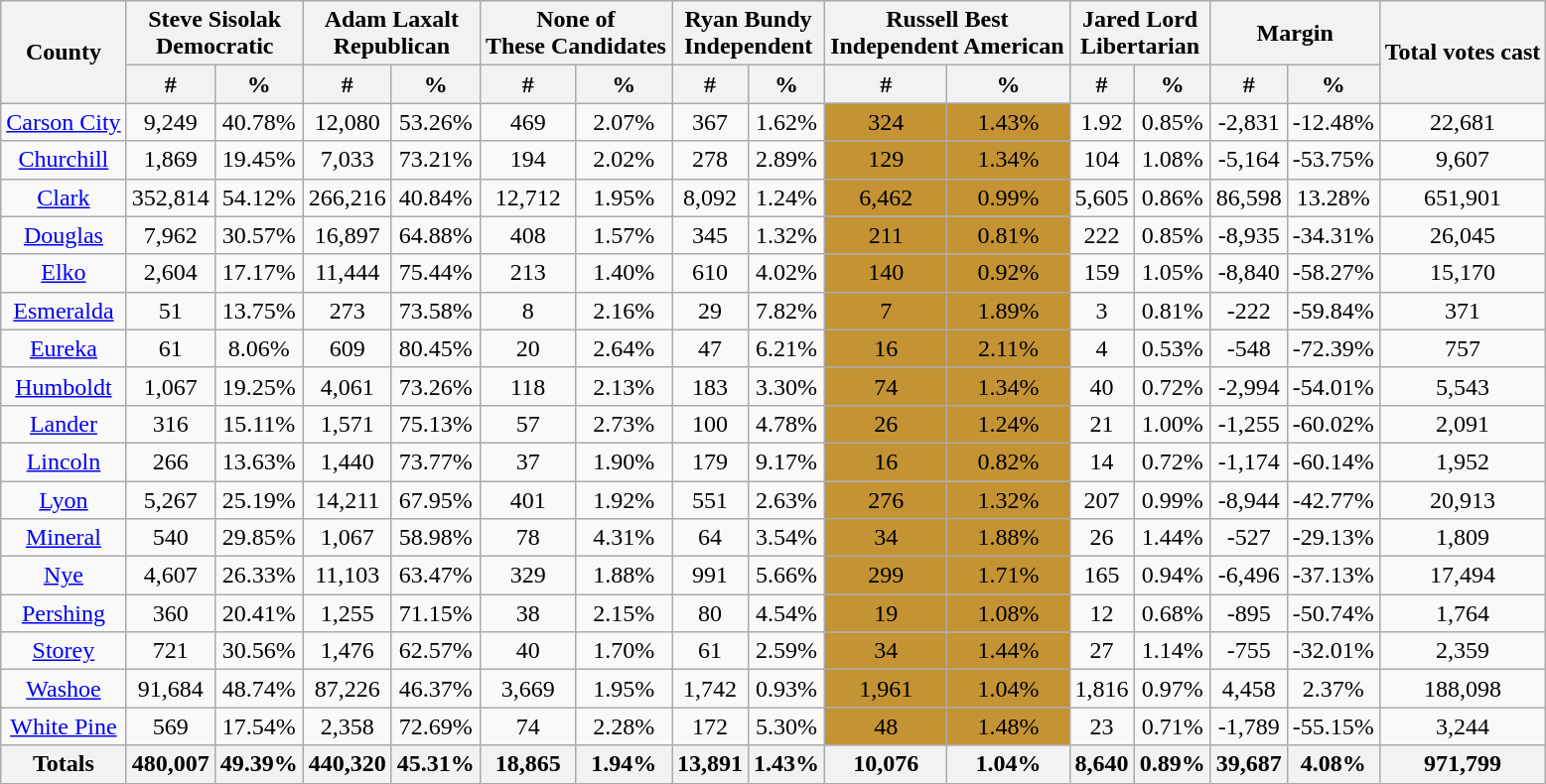<table class="wikitable sortable" style="text-align:center">
<tr>
<th rowspan="2">County</th>
<th style="text-align:center;" colspan="2">Steve Sisolak<br>Democratic</th>
<th style="text-align:center;" colspan="2">Adam Laxalt<br>Republican</th>
<th style="text-align:center;" colspan="2">None of<br>These Candidates</th>
<th style="text-align:center;" colspan="2">Ryan Bundy<br>Independent</th>
<th style="text-align:center;" colspan="2">Russell Best<br>Independent American</th>
<th style="text-align:center;" colspan="2">Jared Lord<br>Libertarian</th>
<th style="text-align:center;" colspan="2">Margin</th>
<th style="text-align:center;" rowspan="2">Total votes cast</th>
</tr>
<tr>
<th style="text-align:center;" data-sort-type="number">#</th>
<th style="text-align:center;" data-sort-type="number">%</th>
<th style="text-align:center;" data-sort-type="number">#</th>
<th style="text-align:center;" data-sort-type="number">%</th>
<th style="text-align:center;" data-sort-type="number">#</th>
<th style="text-align:center;" data-sort-type="number">%</th>
<th style="text-align:center;" data-sort-type="number">#</th>
<th style="text-align:center;" data-sort-type="number">%</th>
<th style="text-align:center;" data-sort-type="number">#</th>
<th style="text-align:center;" data-sort-type="number">%</th>
<th style="text-align:center;" data-sort-type="number">#</th>
<th style="text-align:center;" data-sort-type="number">%</th>
<th style="text-align:center;" data-sort-type="number">#</th>
<th style="text-align:center;" data-sort-type="number">%</th>
</tr>
<tr style="text-align:center;">
<td><a href='#'>Carson City</a></td>
<td>9,249</td>
<td>40.78%</td>
<td>12,080</td>
<td>53.26%</td>
<td>469</td>
<td>2.07%</td>
<td>367</td>
<td>1.62%</td>
<td bgcolor="#c49334">324</td>
<td bgcolor="#c49334">1.43%</td>
<td>1.92</td>
<td>0.85%</td>
<td>-2,831</td>
<td>-12.48%</td>
<td>22,681</td>
</tr>
<tr style="text-align:center;">
<td><a href='#'>Churchill</a></td>
<td>1,869</td>
<td>19.45%</td>
<td>7,033</td>
<td>73.21%</td>
<td>194</td>
<td>2.02%</td>
<td>278</td>
<td>2.89%</td>
<td bgcolor="#c49334">129</td>
<td bgcolor="#c49334">1.34%</td>
<td>104</td>
<td>1.08%</td>
<td>-5,164</td>
<td>-53.75%</td>
<td>9,607</td>
</tr>
<tr style="text-align:center;">
<td><a href='#'>Clark</a></td>
<td>352,814</td>
<td>54.12%</td>
<td>266,216</td>
<td>40.84%</td>
<td>12,712</td>
<td>1.95%</td>
<td>8,092</td>
<td>1.24%</td>
<td bgcolor="#c49334">6,462</td>
<td bgcolor="#c49334">0.99%</td>
<td>5,605</td>
<td>0.86%</td>
<td>86,598</td>
<td>13.28%</td>
<td>651,901</td>
</tr>
<tr style="text-align:center;">
<td><a href='#'>Douglas</a></td>
<td>7,962</td>
<td>30.57%</td>
<td>16,897</td>
<td>64.88%</td>
<td>408</td>
<td>1.57%</td>
<td>345</td>
<td>1.32%</td>
<td bgcolor="#c49334">211</td>
<td bgcolor="#c49334">0.81%</td>
<td>222</td>
<td>0.85%</td>
<td>-8,935</td>
<td>-34.31%</td>
<td>26,045</td>
</tr>
<tr style="text-align:center;">
<td><a href='#'>Elko</a></td>
<td>2,604</td>
<td>17.17%</td>
<td>11,444</td>
<td>75.44%</td>
<td>213</td>
<td>1.40%</td>
<td>610</td>
<td>4.02%</td>
<td bgcolor="#c49334">140</td>
<td bgcolor="#c49334">0.92%</td>
<td>159</td>
<td>1.05%</td>
<td>-8,840</td>
<td>-58.27%</td>
<td>15,170</td>
</tr>
<tr style="text-align:center;">
<td><a href='#'>Esmeralda</a></td>
<td>51</td>
<td>13.75%</td>
<td>273</td>
<td>73.58%</td>
<td>8</td>
<td>2.16%</td>
<td>29</td>
<td>7.82%</td>
<td bgcolor="#c49334">7</td>
<td bgcolor="#c49334">1.89%</td>
<td>3</td>
<td>0.81%</td>
<td>-222</td>
<td>-59.84%</td>
<td>371</td>
</tr>
<tr style="text-align:center;">
<td><a href='#'>Eureka</a></td>
<td>61</td>
<td>8.06%</td>
<td>609</td>
<td>80.45%</td>
<td>20</td>
<td>2.64%</td>
<td>47</td>
<td>6.21%</td>
<td bgcolor="#c49334">16</td>
<td bgcolor="#c49334">2.11%</td>
<td>4</td>
<td>0.53%</td>
<td>-548</td>
<td>-72.39%</td>
<td>757</td>
</tr>
<tr style="text-align:center;">
<td><a href='#'>Humboldt</a></td>
<td>1,067</td>
<td>19.25%</td>
<td>4,061</td>
<td>73.26%</td>
<td>118</td>
<td>2.13%</td>
<td>183</td>
<td>3.30%</td>
<td bgcolor="#c49334">74</td>
<td bgcolor="#c49334">1.34%</td>
<td>40</td>
<td>0.72%</td>
<td>-2,994</td>
<td>-54.01%</td>
<td>5,543</td>
</tr>
<tr style="text-align:center;">
<td><a href='#'>Lander</a></td>
<td>316</td>
<td>15.11%</td>
<td>1,571</td>
<td>75.13%</td>
<td>57</td>
<td>2.73%</td>
<td>100</td>
<td>4.78%</td>
<td bgcolor="#c49334">26</td>
<td bgcolor="#c49334">1.24%</td>
<td>21</td>
<td>1.00%</td>
<td>-1,255</td>
<td>-60.02%</td>
<td>2,091</td>
</tr>
<tr style="text-align:center;">
<td><a href='#'>Lincoln</a></td>
<td>266</td>
<td>13.63%</td>
<td>1,440</td>
<td>73.77%</td>
<td>37</td>
<td>1.90%</td>
<td>179</td>
<td>9.17%</td>
<td bgcolor="#c49334">16</td>
<td bgcolor="#c49334">0.82%</td>
<td>14</td>
<td>0.72%</td>
<td>-1,174</td>
<td>-60.14%</td>
<td>1,952</td>
</tr>
<tr style="text-align:center;">
<td><a href='#'>Lyon</a></td>
<td>5,267</td>
<td>25.19%</td>
<td>14,211</td>
<td>67.95%</td>
<td>401</td>
<td>1.92%</td>
<td>551</td>
<td>2.63%</td>
<td bgcolor="#c49334">276</td>
<td bgcolor="#c49334">1.32%</td>
<td>207</td>
<td>0.99%</td>
<td>-8,944</td>
<td>-42.77%</td>
<td>20,913</td>
</tr>
<tr style="text-align:center;">
<td><a href='#'>Mineral</a></td>
<td>540</td>
<td>29.85%</td>
<td>1,067</td>
<td>58.98%</td>
<td>78</td>
<td>4.31%</td>
<td>64</td>
<td>3.54%</td>
<td bgcolor="#c49334">34</td>
<td bgcolor="#c49334">1.88%</td>
<td>26</td>
<td>1.44%</td>
<td>-527</td>
<td>-29.13%</td>
<td>1,809</td>
</tr>
<tr style="text-align:center;">
<td><a href='#'>Nye</a></td>
<td>4,607</td>
<td>26.33%</td>
<td>11,103</td>
<td>63.47%</td>
<td>329</td>
<td>1.88%</td>
<td>991</td>
<td>5.66%</td>
<td bgcolor="#c49334">299</td>
<td bgcolor="#c49334">1.71%</td>
<td>165</td>
<td>0.94%</td>
<td>-6,496</td>
<td>-37.13%</td>
<td>17,494</td>
</tr>
<tr style="text-align:center;">
<td><a href='#'>Pershing</a></td>
<td>360</td>
<td>20.41%</td>
<td>1,255</td>
<td>71.15%</td>
<td>38</td>
<td>2.15%</td>
<td>80</td>
<td>4.54%</td>
<td bgcolor="#c49334">19</td>
<td bgcolor="#c49334">1.08%</td>
<td>12</td>
<td>0.68%</td>
<td>-895</td>
<td>-50.74%</td>
<td>1,764</td>
</tr>
<tr style="text-align:center;">
<td><a href='#'>Storey</a></td>
<td>721</td>
<td>30.56%</td>
<td>1,476</td>
<td>62.57%</td>
<td>40</td>
<td>1.70%</td>
<td>61</td>
<td>2.59%</td>
<td bgcolor="#c49334">34</td>
<td bgcolor="#c49334">1.44%</td>
<td>27</td>
<td>1.14%</td>
<td>-755</td>
<td>-32.01%</td>
<td>2,359</td>
</tr>
<tr style="text-align:center;">
<td><a href='#'>Washoe</a></td>
<td>91,684</td>
<td>48.74%</td>
<td>87,226</td>
<td>46.37%</td>
<td>3,669</td>
<td>1.95%</td>
<td>1,742</td>
<td>0.93%</td>
<td bgcolor="#c49334">1,961</td>
<td bgcolor="#c49334">1.04%</td>
<td>1,816</td>
<td>0.97%</td>
<td>4,458</td>
<td>2.37%</td>
<td>188,098</td>
</tr>
<tr style="text-align:center;">
<td><a href='#'>White Pine</a></td>
<td>569</td>
<td>17.54%</td>
<td>2,358</td>
<td>72.69%</td>
<td>74</td>
<td>2.28%</td>
<td>172</td>
<td>5.30%</td>
<td bgcolor="#c49334">48</td>
<td bgcolor="#c49334">1.48%</td>
<td>23</td>
<td>0.71%</td>
<td>-1,789</td>
<td>-55.15%</td>
<td>3,244</td>
</tr>
<tr style="text-align:center;">
<th>Totals</th>
<th>480,007</th>
<th>49.39%</th>
<th>440,320</th>
<th>45.31%</th>
<th>18,865</th>
<th>1.94%</th>
<th>13,891</th>
<th>1.43%</th>
<th>10,076</th>
<th>1.04%</th>
<th>8,640</th>
<th>0.89%</th>
<th>39,687</th>
<th>4.08%</th>
<th>971,799</th>
</tr>
</table>
